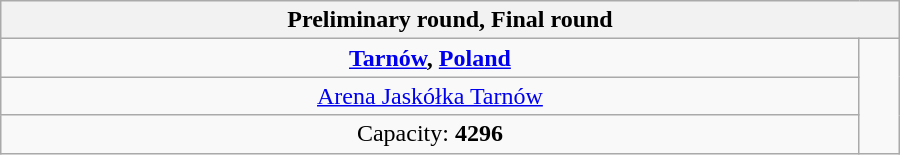<table class=wikitable style="text-align:center; width:600px">
<tr>
<th colspan=2 width=50%>Preliminary round, Final round</th>
</tr>
<tr>
<td><strong> <a href='#'>Tarnów</a>, <a href='#'>Poland</a></strong></td>
<td rowspan=3></td>
</tr>
<tr>
<td><a href='#'>Arena Jaskółka Tarnów</a></td>
</tr>
<tr>
<td>Capacity: <strong>4296</strong></td>
</tr>
</table>
